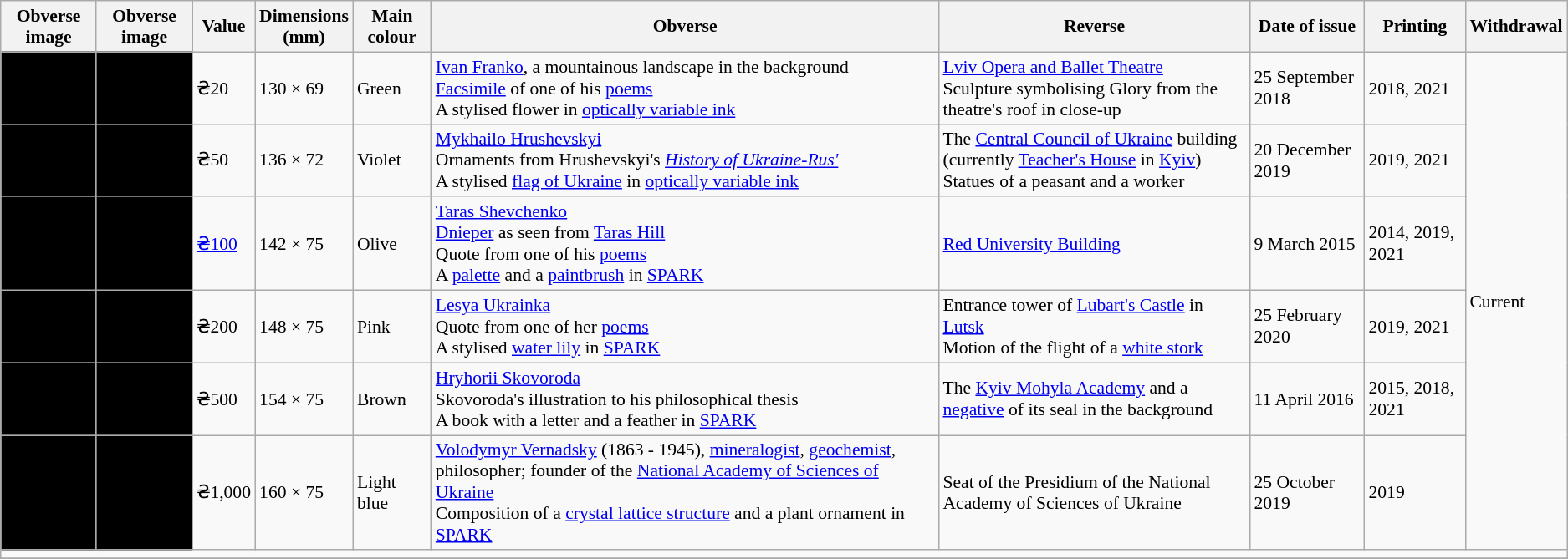<table class="wikitable sortable" style="font-size: 90%">
<tr>
<th>Obverse image</th>
<th>Obverse image</th>
<th>Value</th>
<th>Dimensions<br>(mm)</th>
<th>Main colour</th>
<th>Obverse</th>
<th>Reverse</th>
<th>Date of issue</th>
<th>Printing</th>
<th>Withdrawal</th>
</tr>
<tr>
<td align="center" bgcolor="#000000"></td>
<td align="center" bgcolor="#000000"></td>
<td>₴20</td>
<td>130 × 69</td>
<td>Green</td>
<td><a href='#'>Ivan Franko</a>, a mountainous landscape in the background<br><a href='#'>Facsimile</a> of one of his <a href='#'>poems</a><br>A stylised flower in <a href='#'>optically variable ink</a></td>
<td><a href='#'>Lviv Opera and Ballet Theatre</a><br>Sculpture symbolising Glory from the theatre's roof in close-up</td>
<td>25 September 2018</td>
<td>2018, 2021</td>
<td rowspan="6">Current</td>
</tr>
<tr>
<td align="center" bgcolor="#000000"></td>
<td align="center" bgcolor="#000000"></td>
<td>₴50</td>
<td>136 × 72</td>
<td>Violet</td>
<td><a href='#'>Mykhailo Hrushevskyi</a><br>Ornaments from Hrushevskyi's <em><a href='#'>History of Ukraine-Rus'</a></em><br>A stylised <a href='#'>flag of Ukraine</a> in <a href='#'>optically variable ink</a></td>
<td>The <a href='#'>Central Council of Ukraine</a> building (currently <a href='#'>Teacher's House</a> in <a href='#'>Kyiv</a>)<br>Statues of a peasant and a worker</td>
<td>20 December 2019</td>
<td>2019, 2021</td>
</tr>
<tr>
<td align="center" bgcolor="#000000"></td>
<td align="center" bgcolor="#000000"></td>
<td><a href='#'>₴100</a></td>
<td>142 × 75</td>
<td>Olive</td>
<td><a href='#'>Taras Shevchenko</a><br><a href='#'>Dnieper</a> as seen from <a href='#'>Taras Hill</a><br>Quote from one of his <a href='#'>poems</a><br>A <a href='#'>palette</a> and a <a href='#'>paintbrush</a> in <a href='#'>SPARK</a></td>
<td><a href='#'>Red University Building</a></td>
<td>9 March 2015</td>
<td>2014, 2019, 2021</td>
</tr>
<tr>
<td align="center" bgcolor="#000000"></td>
<td align="center" bgcolor="#000000"></td>
<td>₴200</td>
<td>148 × 75</td>
<td>Pink</td>
<td><a href='#'>Lesya Ukrainka</a><br>Quote from one of her <a href='#'>poems</a><br>A stylised <a href='#'>water lily</a> in <a href='#'>SPARK</a></td>
<td>Entrance tower of <a href='#'>Lubart's Castle</a> in <a href='#'>Lutsk</a><br>Motion of the flight of a <a href='#'>white stork</a></td>
<td>25 February 2020</td>
<td>2019, 2021</td>
</tr>
<tr>
<td align="center" bgcolor="#000000"></td>
<td align="center" bgcolor="#000000"></td>
<td>₴500</td>
<td>154 × 75</td>
<td>Brown</td>
<td><a href='#'>Hryhorii Skovoroda</a><br>Skovoroda's illustration to his philosophical thesis<br>A book with a letter and a feather in <a href='#'>SPARK</a></td>
<td>The <a href='#'>Kyiv Mohyla Academy</a>  and a <a href='#'>negative</a> of its seal in the background</td>
<td>11 April 2016</td>
<td>2015, 2018, 2021</td>
</tr>
<tr>
<td align="center" bgcolor="#000000"></td>
<td align="center" bgcolor="#000000"></td>
<td>₴1,000</td>
<td>160 × 75</td>
<td>Light blue</td>
<td><a href='#'>Volodymyr Vernadsky</a> (1863 - 1945), <a href='#'>mineralogist</a>, <a href='#'>geochemist</a>, philosopher; founder of the <a href='#'>National Academy of Sciences of Ukraine</a><br>Composition of a <a href='#'>crystal lattice structure</a> and a plant ornament in <a href='#'>SPARK</a></td>
<td>Seat of the Presidium of the National Academy of Sciences of Ukraine</td>
<td>25 October 2019</td>
<td>2019</td>
</tr>
<tr>
<td colspan="10"></td>
</tr>
<tr>
</tr>
</table>
